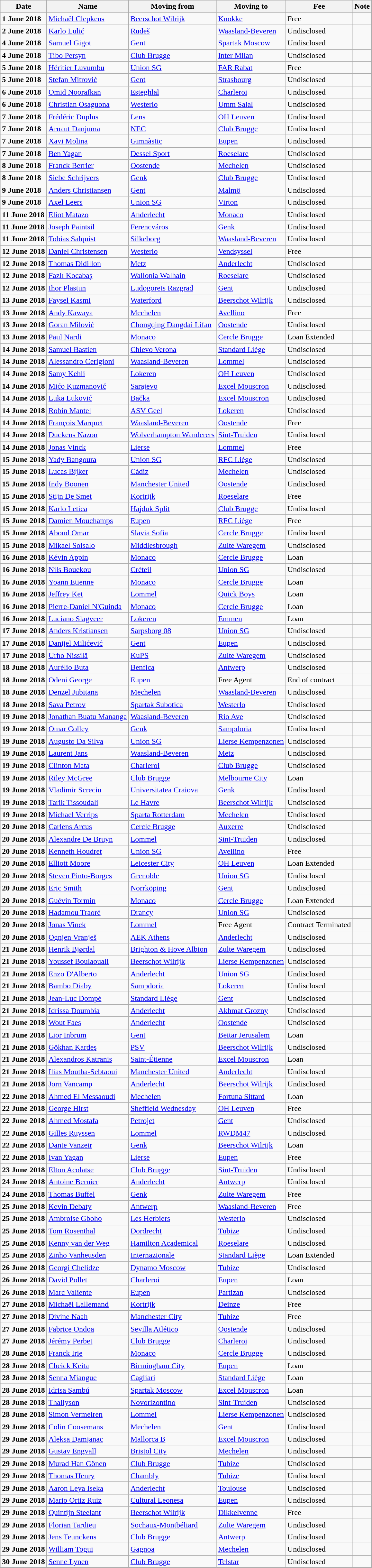<table class="wikitable sortable">
<tr>
<th>Date</th>
<th>Name</th>
<th>Moving from</th>
<th>Moving to</th>
<th>Fee</th>
<th>Note</th>
</tr>
<tr>
<td><strong>1 June 2018</strong></td>
<td> <a href='#'>Michaël Clepkens</a></td>
<td> <a href='#'>Beerschot Wilrijk</a></td>
<td> <a href='#'>Knokke</a></td>
<td>Free </td>
<td align=center></td>
</tr>
<tr>
<td><strong>2 June 2018</strong></td>
<td> <a href='#'>Karlo Lulić</a></td>
<td> <a href='#'>Rudeš</a></td>
<td> <a href='#'>Waasland-Beveren</a></td>
<td>Undisclosed </td>
<td></td>
</tr>
<tr>
<td><strong>4 June 2018</strong></td>
<td> <a href='#'>Samuel Gigot</a></td>
<td> <a href='#'>Gent</a></td>
<td> <a href='#'>Spartak Moscow</a></td>
<td>Undisclosed </td>
<td></td>
</tr>
<tr>
<td><strong>4 June 2018</strong></td>
<td> <a href='#'>Tibo Persyn</a></td>
<td> <a href='#'>Club Brugge</a></td>
<td> <a href='#'>Inter Milan</a></td>
<td>Undisclosed </td>
<td></td>
</tr>
<tr>
<td><strong>5 June 2018</strong></td>
<td> <a href='#'>Héritier Luvumbu</a></td>
<td> <a href='#'>Union SG</a></td>
<td> <a href='#'>FAR Rabat</a></td>
<td>Free </td>
<td></td>
</tr>
<tr>
<td><strong>5 June 2018</strong></td>
<td> <a href='#'>Stefan Mitrović</a></td>
<td> <a href='#'>Gent</a></td>
<td> <a href='#'>Strasbourg</a></td>
<td>Undisclosed </td>
<td></td>
</tr>
<tr>
<td><strong>6 June 2018</strong></td>
<td> <a href='#'>Omid Noorafkan</a></td>
<td> <a href='#'>Esteghlal</a></td>
<td> <a href='#'>Charleroi</a></td>
<td>Undisclosed </td>
<td></td>
</tr>
<tr>
<td><strong>6 June 2018</strong></td>
<td> <a href='#'>Christian Osaguona</a></td>
<td> <a href='#'>Westerlo</a></td>
<td> <a href='#'>Umm Salal</a></td>
<td>Undisclosed </td>
<td></td>
</tr>
<tr>
<td><strong>7 June 2018</strong></td>
<td> <a href='#'>Frédéric Duplus</a></td>
<td> <a href='#'>Lens</a></td>
<td> <a href='#'>OH Leuven</a></td>
<td>Undisclosed </td>
<td></td>
</tr>
<tr>
<td><strong>7 June 2018</strong></td>
<td> <a href='#'>Arnaut Danjuma</a></td>
<td> <a href='#'>NEC</a></td>
<td> <a href='#'>Club Brugge</a></td>
<td>Undisclosed </td>
<td></td>
</tr>
<tr>
<td><strong>7 June 2018</strong></td>
<td> <a href='#'>Xavi Molina</a></td>
<td> <a href='#'>Gimnàstic</a></td>
<td> <a href='#'>Eupen</a></td>
<td>Undisclosed </td>
<td></td>
</tr>
<tr>
<td><strong>7 June 2018</strong></td>
<td> <a href='#'>Ben Yagan</a></td>
<td> <a href='#'>Dessel Sport</a></td>
<td> <a href='#'>Roeselare</a></td>
<td>Undisclosed </td>
<td></td>
</tr>
<tr>
<td><strong>8 June 2018</strong></td>
<td> <a href='#'>Franck Berrier</a></td>
<td> <a href='#'>Oostende</a></td>
<td> <a href='#'>Mechelen</a></td>
<td>Undisclosed </td>
<td></td>
</tr>
<tr>
<td><strong>8 June 2018</strong></td>
<td> <a href='#'>Siebe Schrijvers</a></td>
<td> <a href='#'>Genk</a></td>
<td> <a href='#'>Club Brugge</a></td>
<td>Undisclosed </td>
<td></td>
</tr>
<tr>
<td><strong>9 June 2018</strong></td>
<td> <a href='#'>Anders Christiansen</a></td>
<td> <a href='#'>Gent</a></td>
<td> <a href='#'>Malmö</a></td>
<td>Undisclosed </td>
<td></td>
</tr>
<tr>
<td><strong>9 June 2018</strong></td>
<td> <a href='#'>Axel Leers</a></td>
<td> <a href='#'>Union SG</a></td>
<td> <a href='#'>Virton</a></td>
<td>Undisclosed </td>
<td></td>
</tr>
<tr>
<td><strong>11 June 2018</strong></td>
<td> <a href='#'>Eliot Matazo</a></td>
<td> <a href='#'>Anderlecht</a></td>
<td> <a href='#'>Monaco</a></td>
<td>Undisclosed </td>
<td></td>
</tr>
<tr>
<td><strong>11 June 2018</strong></td>
<td> <a href='#'>Joseph Paintsil</a></td>
<td> <a href='#'>Ferencváros</a></td>
<td> <a href='#'>Genk</a></td>
<td>Undisclosed </td>
<td></td>
</tr>
<tr>
<td><strong>11 June 2018</strong></td>
<td> <a href='#'>Tobias Salquist</a></td>
<td> <a href='#'>Silkeborg</a></td>
<td> <a href='#'>Waasland-Beveren</a></td>
<td>Undisclosed </td>
<td></td>
</tr>
<tr>
<td><strong>12 June 2018</strong></td>
<td> <a href='#'>Daniel Christensen</a></td>
<td> <a href='#'>Westerlo</a></td>
<td> <a href='#'>Vendsyssel</a></td>
<td>Free </td>
<td></td>
</tr>
<tr>
<td><strong>12 June 2018</strong></td>
<td> <a href='#'>Thomas Didillon</a></td>
<td> <a href='#'>Metz</a></td>
<td> <a href='#'>Anderlecht</a></td>
<td>Undisclosed </td>
<td></td>
</tr>
<tr>
<td><strong>12 June 2018</strong></td>
<td> <a href='#'>Fazlı Kocabaş</a></td>
<td> <a href='#'>Wallonia Walhain</a></td>
<td> <a href='#'>Roeselare</a></td>
<td>Undisclosed </td>
<td></td>
</tr>
<tr>
<td><strong>12 June 2018</strong></td>
<td> <a href='#'>Ihor Plastun</a></td>
<td> <a href='#'>Ludogorets Razgrad</a></td>
<td> <a href='#'>Gent</a></td>
<td>Undisclosed </td>
<td></td>
</tr>
<tr>
<td><strong>13 June 2018</strong></td>
<td> <a href='#'>Faysel Kasmi</a></td>
<td> <a href='#'>Waterford</a></td>
<td> <a href='#'>Beerschot Wilrijk</a></td>
<td>Undisclosed </td>
<td></td>
</tr>
<tr>
<td><strong>13 June 2018</strong></td>
<td> <a href='#'>Andy Kawaya</a></td>
<td> <a href='#'>Mechelen</a></td>
<td> <a href='#'>Avellino</a></td>
<td>Free </td>
<td></td>
</tr>
<tr>
<td><strong>13 June 2018</strong></td>
<td> <a href='#'>Goran Milović</a></td>
<td> <a href='#'>Chongqing Dangdai Lifan</a></td>
<td> <a href='#'>Oostende</a></td>
<td>Undisclosed </td>
<td></td>
</tr>
<tr>
<td><strong>13 June 2018</strong></td>
<td> <a href='#'>Paul Nardi</a></td>
<td> <a href='#'>Monaco</a></td>
<td> <a href='#'>Cercle Brugge</a></td>
<td>Loan Extended </td>
<td></td>
</tr>
<tr>
<td><strong>14 June 2018</strong></td>
<td> <a href='#'>Samuel Bastien</a></td>
<td> <a href='#'>Chievo Verona</a></td>
<td> <a href='#'>Standard Liège</a></td>
<td>Undisclosed </td>
<td></td>
</tr>
<tr>
<td><strong>14 June 2018</strong></td>
<td> <a href='#'>Alessandro Cerigioni</a></td>
<td> <a href='#'>Waasland-Beveren</a></td>
<td> <a href='#'>Lommel</a></td>
<td>Undisclosed </td>
<td align=center></td>
</tr>
<tr>
<td><strong>14 June 2018</strong></td>
<td> <a href='#'>Samy Kehli</a></td>
<td> <a href='#'>Lokeren</a></td>
<td> <a href='#'>OH Leuven</a></td>
<td>Undisclosed </td>
<td align=center></td>
</tr>
<tr>
<td><strong>14 June 2018</strong></td>
<td> <a href='#'>Mićo Kuzmanović</a></td>
<td> <a href='#'>Sarajevo</a></td>
<td> <a href='#'>Excel Mouscron</a></td>
<td>Undisclosed </td>
<td></td>
</tr>
<tr>
<td><strong>14 June 2018</strong></td>
<td> <a href='#'>Luka Luković</a></td>
<td> <a href='#'>Bačka</a></td>
<td> <a href='#'>Excel Mouscron</a></td>
<td>Undisclosed </td>
<td></td>
</tr>
<tr>
<td><strong>14 June 2018</strong></td>
<td> <a href='#'>Robin Mantel</a></td>
<td> <a href='#'>ASV Geel</a></td>
<td> <a href='#'>Lokeren</a></td>
<td>Undisclosed </td>
<td></td>
</tr>
<tr>
<td><strong>14 June 2018</strong></td>
<td> <a href='#'>François Marquet</a></td>
<td> <a href='#'>Waasland-Beveren</a></td>
<td> <a href='#'>Oostende</a></td>
<td>Free </td>
<td></td>
</tr>
<tr>
<td><strong>14 June 2018</strong></td>
<td> <a href='#'>Duckens Nazon</a></td>
<td> <a href='#'>Wolverhampton Wanderers</a></td>
<td> <a href='#'>Sint-Truiden</a></td>
<td>Undisclosed </td>
<td></td>
</tr>
<tr>
<td><strong>14 June 2018</strong></td>
<td> <a href='#'>Jonas Vinck</a></td>
<td> <a href='#'>Lierse</a></td>
<td> <a href='#'>Lommel</a></td>
<td>Free </td>
<td></td>
</tr>
<tr>
<td><strong>15 June 2018</strong></td>
<td> <a href='#'>Yady Bangoura</a></td>
<td> <a href='#'>Union SG</a></td>
<td> <a href='#'>RFC Liège</a></td>
<td>Undisclosed </td>
<td align=center></td>
</tr>
<tr>
<td><strong>15 June 2018</strong></td>
<td> <a href='#'>Lucas Bijker</a></td>
<td> <a href='#'>Cádiz</a></td>
<td> <a href='#'>Mechelen</a></td>
<td>Undisclosed </td>
<td></td>
</tr>
<tr>
<td><strong>15 June 2018</strong></td>
<td> <a href='#'>Indy Boonen</a></td>
<td> <a href='#'>Manchester United</a></td>
<td> <a href='#'>Oostende</a></td>
<td>Undisclosed </td>
<td></td>
</tr>
<tr>
<td><strong>15 June 2018</strong></td>
<td> <a href='#'>Stijn De Smet</a></td>
<td> <a href='#'>Kortrijk</a></td>
<td> <a href='#'>Roeselare</a></td>
<td>Free </td>
<td></td>
</tr>
<tr>
<td><strong>15 June 2018</strong></td>
<td> <a href='#'>Karlo Letica</a></td>
<td> <a href='#'>Hajduk Split</a></td>
<td> <a href='#'>Club Brugge</a></td>
<td>Undisclosed </td>
<td></td>
</tr>
<tr>
<td><strong>15 June 2018</strong></td>
<td> <a href='#'>Damien Mouchamps</a></td>
<td> <a href='#'>Eupen</a></td>
<td> <a href='#'>RFC Liège</a></td>
<td>Free </td>
<td></td>
</tr>
<tr>
<td><strong>15 June 2018</strong></td>
<td> <a href='#'>Aboud Omar</a></td>
<td> <a href='#'>Slavia Sofia</a></td>
<td> <a href='#'>Cercle Brugge</a></td>
<td>Undisclosed </td>
<td></td>
</tr>
<tr>
<td><strong>15 June 2018</strong></td>
<td> <a href='#'>Mikael Soisalo</a></td>
<td> <a href='#'>Middlesbrough</a></td>
<td> <a href='#'>Zulte Waregem</a></td>
<td>Undisclosed </td>
<td></td>
</tr>
<tr>
<td><strong>16 June 2018</strong></td>
<td> <a href='#'>Kévin Appin</a></td>
<td> <a href='#'>Monaco</a></td>
<td> <a href='#'>Cercle Brugge</a></td>
<td>Loan </td>
<td></td>
</tr>
<tr>
<td><strong>16 June 2018</strong></td>
<td> <a href='#'>Nils Bouekou</a></td>
<td> <a href='#'>Créteil</a></td>
<td> <a href='#'>Union SG</a></td>
<td>Undisclosed </td>
<td></td>
</tr>
<tr>
<td><strong>16 June 2018</strong></td>
<td> <a href='#'>Yoann Etienne</a></td>
<td> <a href='#'>Monaco</a></td>
<td> <a href='#'>Cercle Brugge</a></td>
<td>Loan </td>
<td></td>
</tr>
<tr>
<td><strong>16 June 2018</strong></td>
<td> <a href='#'>Jeffrey Ket</a></td>
<td> <a href='#'>Lommel</a></td>
<td> <a href='#'>Quick Boys</a></td>
<td>Loan </td>
<td align=center></td>
</tr>
<tr>
<td><strong>16 June 2018</strong></td>
<td> <a href='#'>Pierre-Daniel N'Guinda</a></td>
<td> <a href='#'>Monaco</a></td>
<td> <a href='#'>Cercle Brugge</a></td>
<td>Loan </td>
<td></td>
</tr>
<tr>
<td><strong>16 June 2018</strong></td>
<td> <a href='#'>Luciano Slagveer</a></td>
<td> <a href='#'>Lokeren</a></td>
<td> <a href='#'>Emmen</a></td>
<td>Loan </td>
<td align=center></td>
</tr>
<tr>
<td><strong>17 June 2018</strong></td>
<td> <a href='#'>Anders Kristiansen</a></td>
<td> <a href='#'>Sarpsborg 08</a></td>
<td> <a href='#'>Union SG</a></td>
<td>Undisclosed </td>
<td></td>
</tr>
<tr>
<td><strong>17 June 2018</strong></td>
<td> <a href='#'>Danijel Milićević</a></td>
<td> <a href='#'>Gent</a></td>
<td> <a href='#'>Eupen</a></td>
<td>Undisclosed </td>
<td align=center></td>
</tr>
<tr>
<td><strong>17 June 2018</strong></td>
<td> <a href='#'>Urho Nissilä</a></td>
<td> <a href='#'>KuPS</a></td>
<td> <a href='#'>Zulte Waregem</a></td>
<td>Undisclosed </td>
<td></td>
</tr>
<tr>
<td><strong>18 June 2018</strong></td>
<td> <a href='#'>Aurélio Buta</a></td>
<td> <a href='#'>Benfica</a></td>
<td> <a href='#'>Antwerp</a></td>
<td>Undisclosed </td>
<td align=center></td>
</tr>
<tr>
<td><strong>18 June 2018</strong></td>
<td> <a href='#'>Odeni George</a></td>
<td> <a href='#'>Eupen</a></td>
<td>Free Agent</td>
<td>End of contract </td>
<td></td>
</tr>
<tr>
<td><strong>18 June 2018</strong></td>
<td> <a href='#'>Denzel Jubitana</a></td>
<td> <a href='#'>Mechelen</a></td>
<td> <a href='#'>Waasland-Beveren</a></td>
<td>Undisclosed </td>
<td></td>
</tr>
<tr>
<td><strong>18 June 2018</strong></td>
<td> <a href='#'>Sava Petrov</a></td>
<td> <a href='#'>Spartak Subotica</a></td>
<td> <a href='#'>Westerlo</a></td>
<td>Undisclosed </td>
<td></td>
</tr>
<tr>
<td><strong>19 June 2018</strong></td>
<td> <a href='#'>Jonathan Buatu Mananga</a></td>
<td> <a href='#'>Waasland-Beveren</a></td>
<td> <a href='#'>Rio Ave</a></td>
<td>Undisclosed </td>
<td></td>
</tr>
<tr>
<td><strong>19 June 2018</strong></td>
<td> <a href='#'>Omar Colley</a></td>
<td> <a href='#'>Genk</a></td>
<td> <a href='#'>Sampdoria</a></td>
<td>Undisclosed </td>
<td></td>
</tr>
<tr>
<td><strong>19 June 2018</strong></td>
<td> <a href='#'>Augusto Da Silva</a></td>
<td> <a href='#'>Union SG</a></td>
<td> <a href='#'>Lierse Kempenzonen</a></td>
<td>Undisclosed </td>
<td></td>
</tr>
<tr>
<td><strong>19 June 2018</strong></td>
<td> <a href='#'>Laurent Jans</a></td>
<td> <a href='#'>Waasland-Beveren</a></td>
<td> <a href='#'>Metz</a></td>
<td>Undisclosed </td>
<td></td>
</tr>
<tr>
<td><strong>19 June 2018</strong></td>
<td> <a href='#'>Clinton Mata</a></td>
<td> <a href='#'>Charleroi</a></td>
<td> <a href='#'>Club Brugge</a></td>
<td>Undisclosed </td>
<td align=center></td>
</tr>
<tr>
<td><strong>19 June 2018</strong></td>
<td> <a href='#'>Riley McGree</a></td>
<td> <a href='#'>Club Brugge</a></td>
<td> <a href='#'>Melbourne City</a></td>
<td>Loan </td>
<td align=center></td>
</tr>
<tr>
<td><strong>19 June 2018</strong></td>
<td> <a href='#'>Vladimir Screciu</a></td>
<td> <a href='#'>Universitatea Craiova</a></td>
<td> <a href='#'>Genk</a></td>
<td>Undisclosed </td>
<td></td>
</tr>
<tr>
<td><strong>19 June 2018</strong></td>
<td> <a href='#'>Tarik Tissoudali</a></td>
<td> <a href='#'>Le Havre</a></td>
<td> <a href='#'>Beerschot Wilrijk</a></td>
<td>Undisclosed </td>
<td></td>
</tr>
<tr>
<td><strong>19 June 2018</strong></td>
<td> <a href='#'>Michael Verrips</a></td>
<td> <a href='#'>Sparta Rotterdam</a></td>
<td> <a href='#'>Mechelen</a></td>
<td>Undisclosed </td>
<td></td>
</tr>
<tr>
<td><strong>20 June 2018</strong></td>
<td> <a href='#'>Carlens Arcus</a></td>
<td> <a href='#'>Cercle Brugge</a></td>
<td> <a href='#'>Auxerre</a></td>
<td>Undisclosed </td>
<td align=center></td>
</tr>
<tr>
<td><strong>20 June 2018</strong></td>
<td> <a href='#'>Alexandre De Bruyn</a></td>
<td> <a href='#'>Lommel</a></td>
<td> <a href='#'>Sint-Truiden</a></td>
<td>Undisclosed </td>
<td></td>
</tr>
<tr>
<td><strong>20 June 2018</strong></td>
<td> <a href='#'>Kenneth Houdret</a></td>
<td> <a href='#'>Union SG</a></td>
<td> <a href='#'>Avellino</a></td>
<td>Free </td>
<td></td>
</tr>
<tr>
<td><strong>20 June 2018</strong></td>
<td> <a href='#'>Elliott Moore</a></td>
<td> <a href='#'>Leicester City</a></td>
<td> <a href='#'>OH Leuven</a></td>
<td>Loan Extended </td>
<td align=center></td>
</tr>
<tr>
<td><strong>20 June 2018</strong></td>
<td> <a href='#'>Steven Pinto-Borges</a></td>
<td> <a href='#'>Grenoble</a></td>
<td> <a href='#'>Union SG</a></td>
<td>Undisclosed </td>
<td></td>
</tr>
<tr>
<td><strong>20 June 2018</strong></td>
<td> <a href='#'>Eric Smith</a></td>
<td> <a href='#'>Norrköping</a></td>
<td> <a href='#'>Gent</a></td>
<td>Undisclosed </td>
<td></td>
</tr>
<tr>
<td><strong>20 June 2018</strong></td>
<td> <a href='#'>Guévin Tormin</a></td>
<td> <a href='#'>Monaco</a></td>
<td> <a href='#'>Cercle Brugge</a></td>
<td>Loan Extended </td>
<td></td>
</tr>
<tr>
<td><strong>20 June 2018</strong></td>
<td> <a href='#'>Hadamou Traoré</a></td>
<td> <a href='#'>Drancy</a></td>
<td> <a href='#'>Union SG</a></td>
<td>Undisclosed </td>
<td></td>
</tr>
<tr>
<td><strong>20 June 2018</strong></td>
<td> <a href='#'>Jonas Vinck</a></td>
<td> <a href='#'>Lommel</a></td>
<td>Free Agent</td>
<td>Contract Terminated </td>
<td></td>
</tr>
<tr>
<td><strong>20 June 2018</strong></td>
<td> <a href='#'>Ognjen Vranješ</a></td>
<td> <a href='#'>AEK Athens</a></td>
<td> <a href='#'>Anderlecht</a></td>
<td>Undisclosed </td>
<td></td>
</tr>
<tr>
<td><strong>21 June 2018</strong></td>
<td> <a href='#'>Henrik Bjørdal</a></td>
<td> <a href='#'>Brighton & Hove Albion</a></td>
<td> <a href='#'>Zulte Waregem</a></td>
<td>Undisclosed </td>
<td></td>
</tr>
<tr>
<td><strong>21 June 2018</strong></td>
<td> <a href='#'>Youssef Boulaouali</a></td>
<td> <a href='#'>Beerschot Wilrijk</a></td>
<td> <a href='#'>Lierse Kempenzonen</a></td>
<td>Undisclosed </td>
<td></td>
</tr>
<tr>
<td><strong>21 June 2018</strong></td>
<td> <a href='#'>Enzo D'Alberto</a></td>
<td> <a href='#'>Anderlecht</a></td>
<td> <a href='#'>Union SG</a></td>
<td>Undisclosed </td>
<td></td>
</tr>
<tr>
<td><strong>21 June 2018</strong></td>
<td> <a href='#'>Bambo Diaby</a></td>
<td> <a href='#'>Sampdoria</a></td>
<td> <a href='#'>Lokeren</a></td>
<td>Undisclosed </td>
<td></td>
</tr>
<tr>
<td><strong>21 June 2018</strong></td>
<td> <a href='#'>Jean-Luc Dompé</a></td>
<td> <a href='#'>Standard Liège</a></td>
<td> <a href='#'>Gent</a></td>
<td>Undisclosed </td>
<td align=center></td>
</tr>
<tr>
<td><strong>21 June 2018</strong></td>
<td> <a href='#'>Idrissa Doumbia</a></td>
<td> <a href='#'>Anderlecht</a></td>
<td> <a href='#'>Akhmat Grozny</a></td>
<td>Undisclosed </td>
<td align=center></td>
</tr>
<tr>
<td><strong>21 June 2018</strong></td>
<td> <a href='#'>Wout Faes</a></td>
<td> <a href='#'>Anderlecht</a></td>
<td> <a href='#'>Oostende</a></td>
<td>Undisclosed </td>
<td align=center></td>
</tr>
<tr>
<td><strong>21 June 2018</strong></td>
<td> <a href='#'>Lior Inbrum</a></td>
<td> <a href='#'>Gent</a></td>
<td> <a href='#'>Beitar Jerusalem</a></td>
<td>Loan </td>
<td align=center></td>
</tr>
<tr>
<td><strong>21 June 2018</strong></td>
<td> <a href='#'>Gökhan Kardeş</a></td>
<td> <a href='#'>PSV</a></td>
<td> <a href='#'>Beerschot Wilrijk</a></td>
<td>Undisclosed </td>
<td></td>
</tr>
<tr>
<td><strong>21 June 2018</strong></td>
<td> <a href='#'>Alexandros Katranis</a></td>
<td> <a href='#'>Saint-Étienne</a></td>
<td> <a href='#'>Excel Mouscron</a></td>
<td>Loan </td>
<td></td>
</tr>
<tr>
<td><strong>21 June 2018</strong></td>
<td> <a href='#'>Ilias Moutha-Sebtaoui</a></td>
<td> <a href='#'>Manchester United</a></td>
<td> <a href='#'>Anderlecht</a></td>
<td>Undisclosed </td>
<td></td>
</tr>
<tr>
<td><strong>21 June 2018</strong></td>
<td> <a href='#'>Jorn Vancamp</a></td>
<td> <a href='#'>Anderlecht</a></td>
<td> <a href='#'>Beerschot Wilrijk</a></td>
<td>Undisclosed </td>
<td align=center></td>
</tr>
<tr>
<td><strong>22 June 2018</strong></td>
<td> <a href='#'>Ahmed El Messaoudi</a></td>
<td> <a href='#'>Mechelen</a></td>
<td> <a href='#'>Fortuna Sittard</a></td>
<td>Loan </td>
<td></td>
</tr>
<tr>
<td><strong>22 June 2018</strong></td>
<td> <a href='#'>George Hirst</a></td>
<td> <a href='#'>Sheffield Wednesday</a></td>
<td> <a href='#'>OH Leuven</a></td>
<td>Free </td>
<td></td>
</tr>
<tr>
<td><strong>22 June 2018</strong></td>
<td> <a href='#'>Ahmed Mostafa</a></td>
<td> <a href='#'>Petrojet</a></td>
<td> <a href='#'>Gent</a></td>
<td>Undisclosed </td>
<td></td>
</tr>
<tr>
<td><strong>22 June 2018</strong></td>
<td> <a href='#'>Gilles Ruyssen</a></td>
<td> <a href='#'>Lommel</a></td>
<td> <a href='#'>RWDM47</a></td>
<td>Undisclosed </td>
<td></td>
</tr>
<tr>
<td><strong>22 June 2018</strong></td>
<td> <a href='#'>Dante Vanzeir</a></td>
<td> <a href='#'>Genk</a></td>
<td> <a href='#'>Beerschot Wilrijk</a></td>
<td>Loan </td>
<td></td>
</tr>
<tr>
<td><strong>22 June 2018</strong></td>
<td> <a href='#'>Ivan Yagan</a></td>
<td> <a href='#'>Lierse</a></td>
<td> <a href='#'>Eupen</a></td>
<td>Free </td>
<td></td>
</tr>
<tr>
<td><strong>23 June 2018</strong></td>
<td> <a href='#'>Elton Acolatse</a></td>
<td> <a href='#'>Club Brugge</a></td>
<td> <a href='#'>Sint-Truiden</a></td>
<td>Undisclosed </td>
<td align=center></td>
</tr>
<tr>
<td><strong>24 June 2018</strong></td>
<td> <a href='#'>Antoine Bernier</a></td>
<td> <a href='#'>Anderlecht</a></td>
<td> <a href='#'>Antwerp</a></td>
<td>Undisclosed </td>
<td></td>
</tr>
<tr>
<td><strong>24 June 2018</strong></td>
<td> <a href='#'>Thomas Buffel</a></td>
<td> <a href='#'>Genk</a></td>
<td> <a href='#'>Zulte Waregem</a></td>
<td>Free </td>
<td></td>
</tr>
<tr>
<td><strong>25 June 2018</strong></td>
<td> <a href='#'>Kevin Debaty</a></td>
<td> <a href='#'>Antwerp</a></td>
<td> <a href='#'>Waasland-Beveren</a></td>
<td>Free </td>
<td></td>
</tr>
<tr>
<td><strong>25 June 2018</strong></td>
<td> <a href='#'>Ambroise Gboho</a></td>
<td> <a href='#'>Les Herbiers</a></td>
<td> <a href='#'>Westerlo</a></td>
<td>Undisclosed </td>
<td></td>
</tr>
<tr>
<td><strong>25 June 2018</strong></td>
<td> <a href='#'>Tom Rosenthal</a></td>
<td> <a href='#'>Dordrecht</a></td>
<td> <a href='#'>Tubize</a></td>
<td>Undisclosed </td>
<td></td>
</tr>
<tr>
<td><strong>25 June 2018</strong></td>
<td> <a href='#'>Kenny van der Weg</a></td>
<td> <a href='#'>Hamilton Academical</a></td>
<td> <a href='#'>Roeselare</a></td>
<td>Undisclosed </td>
<td></td>
</tr>
<tr>
<td><strong>25 June 2018</strong></td>
<td> <a href='#'>Zinho Vanheusden</a></td>
<td> <a href='#'>Internazionale</a></td>
<td> <a href='#'>Standard Liège</a></td>
<td>Loan Extended </td>
<td align=center></td>
</tr>
<tr>
<td><strong>26 June 2018</strong></td>
<td> <a href='#'>Georgi Chelidze</a></td>
<td> <a href='#'>Dynamo Moscow</a></td>
<td> <a href='#'>Tubize</a></td>
<td>Undisclosed </td>
<td></td>
</tr>
<tr>
<td><strong>26 June 2018</strong></td>
<td> <a href='#'>David Pollet</a></td>
<td> <a href='#'>Charleroi</a></td>
<td> <a href='#'>Eupen</a></td>
<td>Loan </td>
<td></td>
</tr>
<tr>
<td><strong>26 June 2018</strong></td>
<td> <a href='#'>Marc Valiente</a></td>
<td> <a href='#'>Eupen</a></td>
<td> <a href='#'>Partizan</a></td>
<td>Undisclosed </td>
<td></td>
</tr>
<tr>
<td><strong>27 June 2018</strong></td>
<td> <a href='#'>Michaël Lallemand</a></td>
<td> <a href='#'>Kortrijk</a></td>
<td> <a href='#'>Deinze</a></td>
<td>Free </td>
<td align=center></td>
</tr>
<tr>
<td><strong>27 June 2018</strong></td>
<td> <a href='#'>Divine Naah</a></td>
<td> <a href='#'>Manchester City</a></td>
<td> <a href='#'>Tubize</a></td>
<td>Free </td>
<td align=center></td>
</tr>
<tr>
<td><strong>27 June 2018</strong></td>
<td> <a href='#'>Fabrice Ondoa</a></td>
<td> <a href='#'>Sevilla Atlético</a></td>
<td> <a href='#'>Oostende</a></td>
<td>Undisclosed </td>
<td></td>
</tr>
<tr>
<td><strong>27 June 2018</strong></td>
<td> <a href='#'>Jérémy Perbet</a></td>
<td> <a href='#'>Club Brugge</a></td>
<td> <a href='#'>Charleroi</a></td>
<td>Undisclosed </td>
<td align=center></td>
</tr>
<tr>
<td><strong>28 June 2018</strong></td>
<td> <a href='#'>Franck Irie</a></td>
<td> <a href='#'>Monaco</a></td>
<td> <a href='#'>Cercle Brugge</a></td>
<td>Undisclosed </td>
<td></td>
</tr>
<tr>
<td><strong>28 June 2018</strong></td>
<td> <a href='#'>Cheick Keita</a></td>
<td> <a href='#'>Birmingham City</a></td>
<td> <a href='#'>Eupen</a></td>
<td>Loan </td>
<td></td>
</tr>
<tr>
<td><strong>28 June 2018</strong></td>
<td> <a href='#'>Senna Miangue</a></td>
<td> <a href='#'>Cagliari</a></td>
<td> <a href='#'>Standard Liège</a></td>
<td>Loan </td>
<td></td>
</tr>
<tr>
<td><strong>28 June 2018</strong></td>
<td> <a href='#'>Idrisa Sambú</a></td>
<td> <a href='#'>Spartak Moscow</a></td>
<td> <a href='#'>Excel Mouscron</a></td>
<td>Loan </td>
<td></td>
</tr>
<tr>
<td><strong>28 June 2018</strong></td>
<td> <a href='#'>Thallyson</a></td>
<td> <a href='#'>Novorizontino</a></td>
<td> <a href='#'>Sint-Truiden</a></td>
<td>Undisclosed </td>
<td></td>
</tr>
<tr>
<td><strong>28 June 2018</strong></td>
<td> <a href='#'>Simon Vermeiren</a></td>
<td> <a href='#'>Lommel</a></td>
<td> <a href='#'>Lierse Kempenzonen</a></td>
<td>Undisclosed </td>
<td></td>
</tr>
<tr>
<td><strong>29 June 2018</strong></td>
<td> <a href='#'>Colin Coosemans</a></td>
<td> <a href='#'>Mechelen</a></td>
<td> <a href='#'>Gent</a></td>
<td>Undisclosed </td>
<td></td>
</tr>
<tr>
<td><strong>29 June 2018</strong></td>
<td> <a href='#'>Aleksa Damjanac</a></td>
<td> <a href='#'>Mallorca B</a></td>
<td> <a href='#'>Excel Mouscron</a></td>
<td>Undisclosed </td>
<td></td>
</tr>
<tr>
<td><strong>29 June 2018</strong></td>
<td> <a href='#'>Gustav Engvall</a></td>
<td> <a href='#'>Bristol City</a></td>
<td> <a href='#'>Mechelen</a></td>
<td>Undisclosed </td>
<td></td>
</tr>
<tr>
<td><strong>29 June 2018</strong></td>
<td> <a href='#'>Murad Han Gönen</a></td>
<td> <a href='#'>Club Brugge</a></td>
<td> <a href='#'>Tubize</a></td>
<td>Undisclosed </td>
<td></td>
</tr>
<tr>
<td><strong>29 June 2018</strong></td>
<td> <a href='#'>Thomas Henry</a></td>
<td> <a href='#'>Chambly</a></td>
<td> <a href='#'>Tubize</a></td>
<td>Undisclosed </td>
<td></td>
</tr>
<tr>
<td><strong>29 June 2018</strong></td>
<td> <a href='#'>Aaron Leya Iseka</a></td>
<td> <a href='#'>Anderlecht</a></td>
<td> <a href='#'>Toulouse</a></td>
<td>Undisclosed </td>
<td align=center></td>
</tr>
<tr>
<td><strong>29 June 2018</strong></td>
<td> <a href='#'>Mario Ortiz Ruiz</a></td>
<td> <a href='#'>Cultural Leonesa</a></td>
<td> <a href='#'>Eupen</a></td>
<td>Undisclosed </td>
<td></td>
</tr>
<tr>
<td><strong>29 June 2018</strong></td>
<td> <a href='#'>Quintijn Steelant</a></td>
<td> <a href='#'>Beerschot Wilrijk</a></td>
<td> <a href='#'>Dikkelvenne</a></td>
<td>Free </td>
<td></td>
</tr>
<tr>
<td><strong>29 June 2018</strong></td>
<td> <a href='#'>Florian Tardieu</a></td>
<td> <a href='#'>Sochaux-Montbéliard</a></td>
<td> <a href='#'>Zulte Waregem</a></td>
<td>Undisclosed </td>
<td></td>
</tr>
<tr>
<td><strong>29 June 2018</strong></td>
<td> <a href='#'>Jens Teunckens</a></td>
<td> <a href='#'>Club Brugge</a></td>
<td> <a href='#'>Antwerp</a></td>
<td>Undisclosed </td>
<td align=center></td>
</tr>
<tr>
<td><strong>29 June 2018</strong></td>
<td> <a href='#'>William Togui</a></td>
<td> <a href='#'>Gagnoa</a></td>
<td> <a href='#'>Mechelen</a></td>
<td>Undisclosed </td>
<td></td>
</tr>
<tr>
<td><strong>30 June 2018</strong></td>
<td> <a href='#'>Senne Lynen</a></td>
<td> <a href='#'>Club Brugge</a></td>
<td> <a href='#'>Telstar</a></td>
<td>Undisclosed </td>
<td align=center></td>
</tr>
</table>
